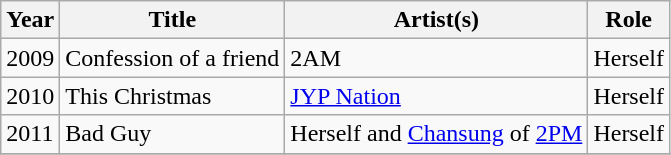<table class="wikitable">
<tr>
<th>Year</th>
<th>Title</th>
<th>Artist(s)</th>
<th>Role</th>
</tr>
<tr>
<td>2009</td>
<td>Confession of a friend</td>
<td>2AM</td>
<td>Herself</td>
</tr>
<tr>
<td>2010</td>
<td>This Christmas</td>
<td><a href='#'>JYP Nation</a></td>
<td>Herself</td>
</tr>
<tr>
<td>2011</td>
<td>Bad Guy</td>
<td>Herself and <a href='#'>Chansung</a> of <a href='#'>2PM</a></td>
<td>Herself</td>
</tr>
<tr>
</tr>
</table>
